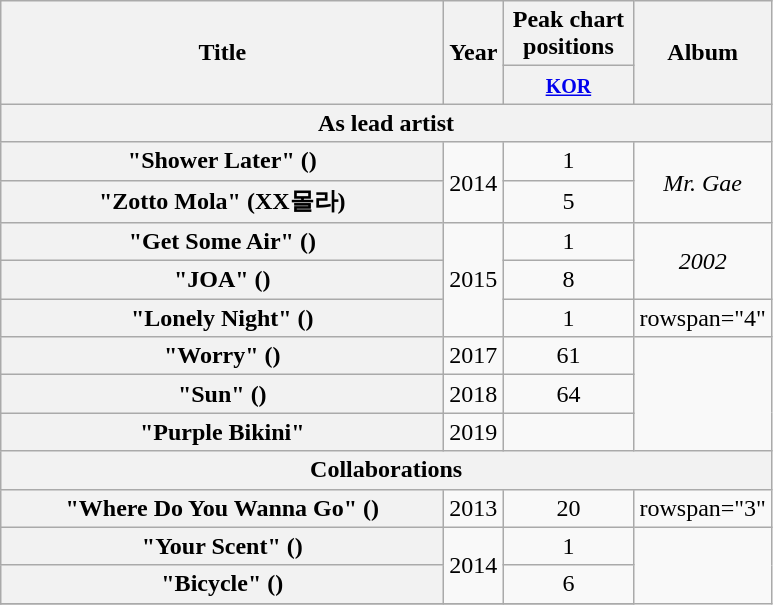<table class="wikitable plainrowheaders" style="text-align:center;">
<tr>
<th scope="col" rowspan="2" style="width:18em;">Title</th>
<th scope="col" rowspan="2">Year</th>
<th scope="col" colspan="1" style="width:5em;">Peak chart positions</th>
<th scope="col" rowspan="2">Album</th>
</tr>
<tr>
<th><small><a href='#'>KOR</a></small><br></th>
</tr>
<tr>
<th colspan="4">As lead artist</th>
</tr>
<tr>
<th scope="row">"Shower Later" ()<br></th>
<td rowspan="2">2014</td>
<td>1</td>
<td rowspan="2"><em>Mr. Gae</em></td>
</tr>
<tr>
<th scope="row">"Zotto Mola" (XX몰라)</th>
<td>5</td>
</tr>
<tr>
<th scope="row">"Get Some Air" ()<br></th>
<td rowspan="3">2015</td>
<td>1</td>
<td rowspan="2"><em>2002</em></td>
</tr>
<tr>
<th scope="row">"JOA" ()<br></th>
<td>8</td>
</tr>
<tr>
<th scope="row">"Lonely Night" ()<br></th>
<td>1</td>
<td>rowspan="4" </td>
</tr>
<tr>
<th scope="row">"Worry" ()</th>
<td>2017</td>
<td>61</td>
</tr>
<tr>
<th scope="row">"Sun" ()<br></th>
<td>2018</td>
<td>64</td>
</tr>
<tr>
<th scope="row">"Purple Bikini"</th>
<td>2019</td>
<td></td>
</tr>
<tr>
<th colspan="4">Collaborations</th>
</tr>
<tr>
<th scope="row">"Where Do You Wanna Go" ()<br></th>
<td>2013</td>
<td>20</td>
<td>rowspan="3" </td>
</tr>
<tr>
<th scope="row">"Your Scent" ()<br></th>
<td rowspan="2">2014</td>
<td>1</td>
</tr>
<tr>
<th scope="row">"Bicycle" ()<br></th>
<td>6</td>
</tr>
<tr>
</tr>
</table>
